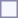<table style="border:1px solid #8888aa; background-color:#f7f8ff; padding:5px; font-size:95%; margin: 0px 12px 12px 0px;">
</table>
